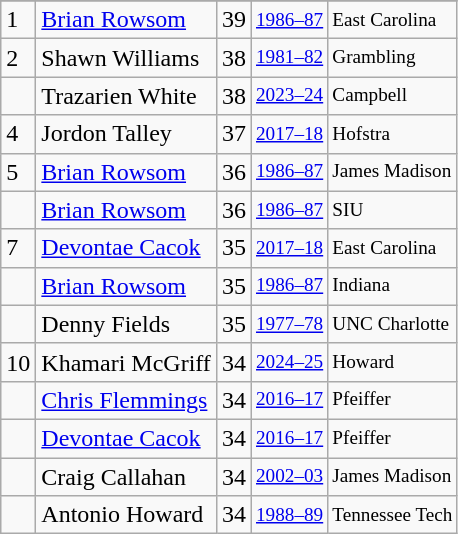<table class="wikitable">
<tr>
</tr>
<tr>
<td>1</td>
<td><a href='#'>Brian Rowsom</a></td>
<td>39</td>
<td style="font-size:80%;"><a href='#'>1986–87</a></td>
<td style="font-size:80%;">East Carolina</td>
</tr>
<tr>
<td>2</td>
<td>Shawn Williams</td>
<td>38</td>
<td style="font-size:80%;"><a href='#'>1981–82</a></td>
<td style="font-size:80%;">Grambling</td>
</tr>
<tr>
<td></td>
<td>Trazarien White</td>
<td>38</td>
<td style="font-size:80%;"><a href='#'>2023–24</a></td>
<td style="font-size:80%;">Campbell</td>
</tr>
<tr>
<td>4</td>
<td>Jordon Talley</td>
<td>37</td>
<td style="font-size:80%;"><a href='#'>2017–18</a></td>
<td style="font-size:80%;">Hofstra</td>
</tr>
<tr>
<td>5</td>
<td><a href='#'>Brian Rowsom</a></td>
<td>36</td>
<td style="font-size:80%;"><a href='#'>1986–87</a></td>
<td style="font-size:80%;">James Madison</td>
</tr>
<tr>
<td></td>
<td><a href='#'>Brian Rowsom</a></td>
<td>36</td>
<td style="font-size:80%;"><a href='#'>1986–87</a></td>
<td style="font-size:80%;">SIU</td>
</tr>
<tr>
<td>7</td>
<td><a href='#'>Devontae Cacok</a></td>
<td>35</td>
<td style="font-size:80%;"><a href='#'>2017–18</a></td>
<td style="font-size:80%;">East Carolina</td>
</tr>
<tr>
<td></td>
<td><a href='#'>Brian Rowsom</a></td>
<td>35</td>
<td style="font-size:80%;"><a href='#'>1986–87</a></td>
<td style="font-size:80%;">Indiana</td>
</tr>
<tr>
<td></td>
<td>Denny Fields</td>
<td>35</td>
<td style="font-size:80%;"><a href='#'>1977–78</a></td>
<td style="font-size:80%;">UNC Charlotte</td>
</tr>
<tr>
<td>10</td>
<td>Khamari McGriff</td>
<td>34</td>
<td style="font-size:80%;"><a href='#'>2024–25</a></td>
<td style="font-size:80%;">Howard</td>
</tr>
<tr>
<td></td>
<td><a href='#'>Chris Flemmings</a></td>
<td>34</td>
<td style="font-size:80%;"><a href='#'>2016–17</a></td>
<td style="font-size:80%;">Pfeiffer</td>
</tr>
<tr>
<td></td>
<td><a href='#'>Devontae Cacok</a></td>
<td>34</td>
<td style="font-size:80%;"><a href='#'>2016–17</a></td>
<td style="font-size:80%;">Pfeiffer</td>
</tr>
<tr>
<td></td>
<td>Craig Callahan</td>
<td>34</td>
<td style="font-size:80%;"><a href='#'>2002–03</a></td>
<td style="font-size:80%;">James Madison</td>
</tr>
<tr>
<td></td>
<td>Antonio Howard</td>
<td>34</td>
<td style="font-size:80%;"><a href='#'>1988–89</a></td>
<td style="font-size:80%;">Tennessee Tech</td>
</tr>
</table>
